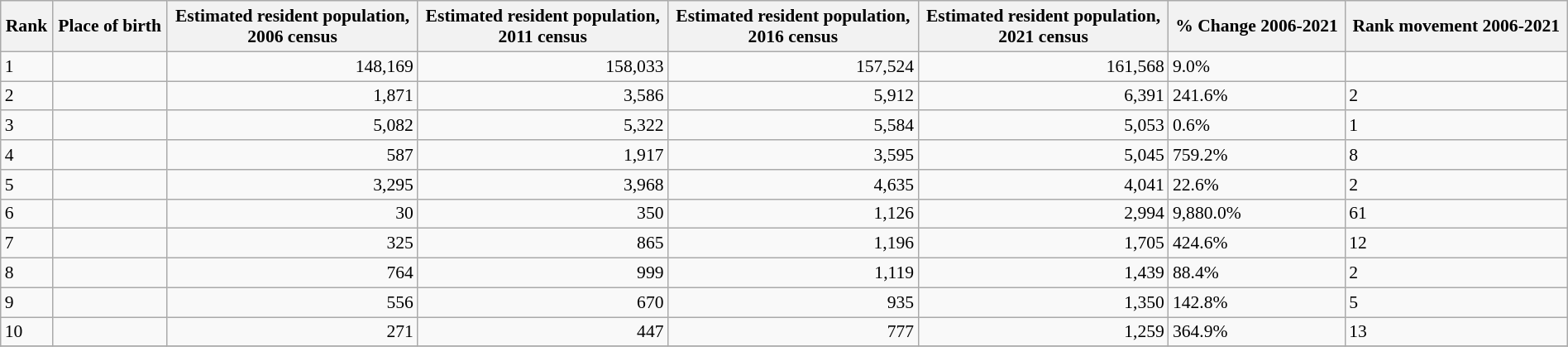<table class="wikitable sortable" style="font-size:90%; width:100%;">
<tr>
<th>Rank</th>
<th>Place of birth</th>
<th>Estimated resident population, <br> 2006 census</th>
<th>Estimated resident population, <br> 2011 census </th>
<th>Estimated resident population, <br> 2016 census</th>
<th>Estimated resident population, <br> 2021 census</th>
<th>% Change 2006-2021</th>
<th>Rank movement 2006-2021</th>
</tr>
<tr>
<td>1</td>
<td></td>
<td style="text-align: right;">148,169</td>
<td style="text-align: right;">158,033</td>
<td style="text-align: right;">157,524</td>
<td style="text-align: right;">161,568</td>
<td> 9.0%</td>
<td></td>
</tr>
<tr>
<td>2</td>
<td></td>
<td style="text-align: right;">1,871</td>
<td style="text-align: right;">3,586</td>
<td style="text-align: right;">5,912</td>
<td style="text-align: right;">6,391</td>
<td> 241.6%</td>
<td> 2</td>
</tr>
<tr>
<td>3</td>
<td></td>
<td style="text-align: right;">5,082</td>
<td style="text-align: right;">5,322</td>
<td style="text-align: right;">5,584</td>
<td style="text-align: right;">5,053</td>
<td> 0.6%</td>
<td> 1</td>
</tr>
<tr>
<td>4</td>
<td></td>
<td style="text-align: right;">587</td>
<td style="text-align: right;">1,917</td>
<td style="text-align: right;">3,595</td>
<td style="text-align: right;">5,045</td>
<td> 759.2%</td>
<td> 8</td>
</tr>
<tr>
<td>5</td>
<td></td>
<td style="text-align: right;">3,295</td>
<td style="text-align: right;">3,968</td>
<td style="text-align: right;">4,635</td>
<td style="text-align: right;">4,041</td>
<td> 22.6%</td>
<td> 2</td>
</tr>
<tr>
<td>6</td>
<td></td>
<td style="text-align: right;">30</td>
<td style="text-align: right;">350</td>
<td style="text-align: right;">1,126</td>
<td style="text-align: right;">2,994</td>
<td> 9,880.0%</td>
<td> 61</td>
</tr>
<tr>
<td>7</td>
<td></td>
<td style="text-align: right;">325</td>
<td style="text-align: right;">865</td>
<td style="text-align: right;">1,196</td>
<td style="text-align: right;">1,705</td>
<td> 424.6%</td>
<td> 12</td>
</tr>
<tr>
<td>8</td>
<td></td>
<td style="text-align: right;">764</td>
<td style="text-align: right;">999</td>
<td style="text-align: right;">1,119</td>
<td style="text-align: right;">1,439</td>
<td> 88.4%</td>
<td> 2</td>
</tr>
<tr>
<td>9</td>
<td></td>
<td style="text-align: right;">556</td>
<td style="text-align: right;">670</td>
<td style="text-align: right;">935</td>
<td style="text-align: right;">1,350</td>
<td> 142.8%</td>
<td> 5</td>
</tr>
<tr>
<td>10</td>
<td></td>
<td style="text-align: right;">271</td>
<td style="text-align: right;">447</td>
<td style="text-align: right;">777</td>
<td style="text-align: right;">1,259</td>
<td> 364.9%</td>
<td> 13</td>
</tr>
<tr>
</tr>
</table>
